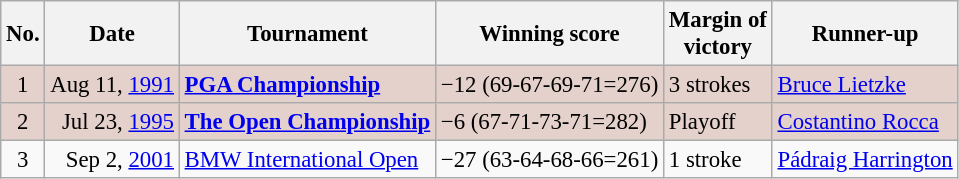<table class="wikitable" style="font-size:95%;">
<tr>
<th>No.</th>
<th>Date</th>
<th>Tournament</th>
<th>Winning score</th>
<th>Margin of<br>victory</th>
<th>Runner-up</th>
</tr>
<tr style="background:#e5d1cb;">
<td align=center>1</td>
<td align=right>Aug 11, <a href='#'>1991</a></td>
<td><strong><a href='#'>PGA Championship</a></strong></td>
<td>−12 (69-67-69-71=276)</td>
<td>3 strokes</td>
<td> <a href='#'>Bruce Lietzke</a></td>
</tr>
<tr style="background:#e5d1cb;">
<td align=center>2</td>
<td align=right>Jul 23, <a href='#'>1995</a></td>
<td><strong><a href='#'>The Open Championship</a></strong></td>
<td>−6 (67-71-73-71=282)</td>
<td>Playoff</td>
<td> <a href='#'>Costantino Rocca</a></td>
</tr>
<tr>
<td align=center>3</td>
<td align=right>Sep 2, <a href='#'>2001</a></td>
<td><a href='#'>BMW International Open</a></td>
<td>−27 (63-64-68-66=261)</td>
<td>1 stroke</td>
<td> <a href='#'>Pádraig Harrington</a></td>
</tr>
</table>
